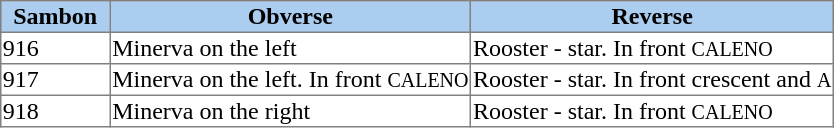<table border=1 cellspacing=0 align=center style= "border-collapse: collapse; text-align:left;">
<tr style= "background: #ABCDEF; text-align:center;">
<th width = 70px>Sambon</th>
<th>Obverse</th>
<th>Reverse</th>
</tr>
<tr>
<td>916</td>
<td>Minerva on the left</td>
<td>Rooster - star. In front <small>CALENO</small></td>
</tr>
<tr>
<td>917</td>
<td>Minerva on the left. In front <small>CALENO</small></td>
<td>Rooster - star. In front crescent and <small>A</small></td>
</tr>
<tr>
<td>918</td>
<td>Minerva on the right</td>
<td>Rooster - star. In front <small>CALENO</small></td>
</tr>
</table>
